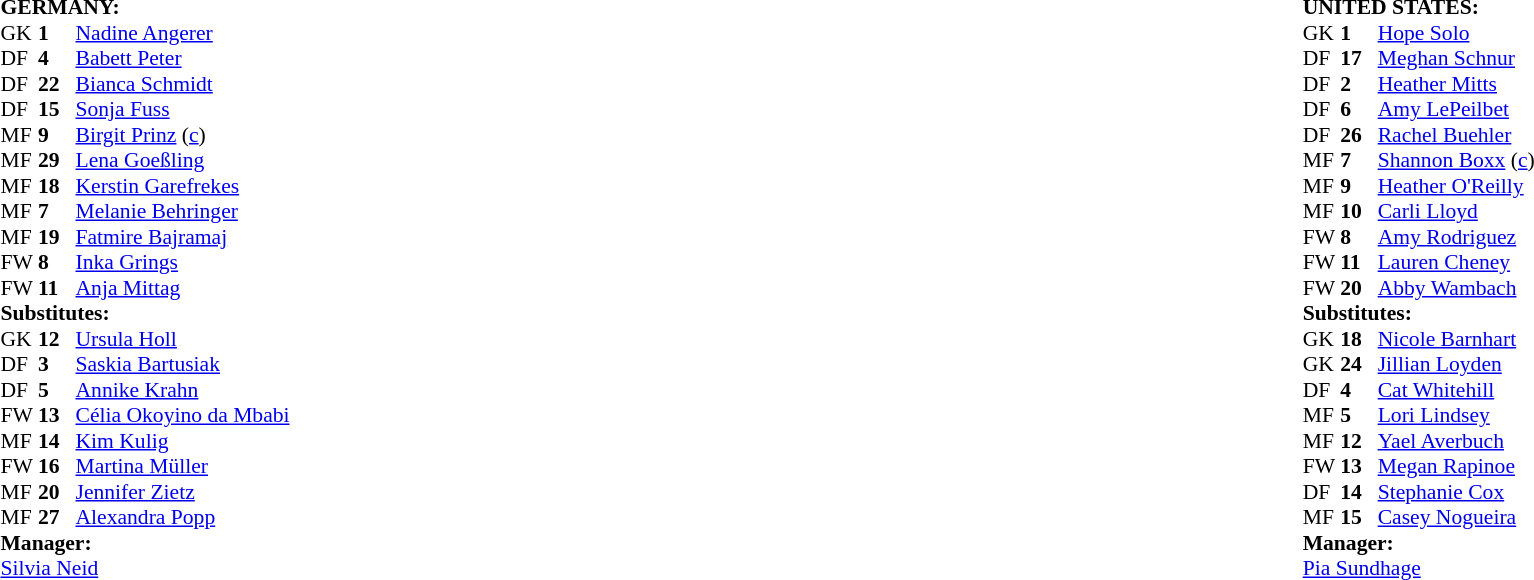<table width="100%">
<tr>
<td valign="top" width="50%"><br><table style="font-size: 90%" cellspacing="0" cellpadding="0">
<tr>
<td colspan="4"><strong>GERMANY:</strong></td>
</tr>
<tr>
<th width=25></th>
<th width=25></th>
</tr>
<tr>
<td>GK</td>
<td><strong>1</strong></td>
<td><a href='#'>Nadine Angerer</a></td>
</tr>
<tr>
<td>DF</td>
<td><strong>4</strong></td>
<td><a href='#'>Babett Peter</a></td>
</tr>
<tr>
<td>DF</td>
<td><strong>22</strong></td>
<td><a href='#'>Bianca Schmidt</a></td>
</tr>
<tr>
<td>DF</td>
<td><strong>15</strong></td>
<td><a href='#'>Sonja Fuss</a></td>
</tr>
<tr>
<td>MF</td>
<td><strong>9</strong></td>
<td><a href='#'>Birgit Prinz</a> (<a href='#'>c</a>)</td>
</tr>
<tr>
<td>MF</td>
<td><strong>29</strong></td>
<td><a href='#'>Lena Goeßling</a></td>
<td></td>
<td></td>
</tr>
<tr>
<td>MF</td>
<td><strong>18</strong></td>
<td><a href='#'>Kerstin Garefrekes</a></td>
</tr>
<tr>
<td>MF</td>
<td><strong>7</strong></td>
<td><a href='#'>Melanie Behringer</a></td>
<td></td>
<td></td>
</tr>
<tr>
<td>MF</td>
<td><strong>19</strong></td>
<td><a href='#'>Fatmire Bajramaj</a></td>
<td></td>
<td></td>
</tr>
<tr>
<td>FW</td>
<td><strong>8</strong></td>
<td><a href='#'>Inka Grings</a></td>
</tr>
<tr>
<td>FW</td>
<td><strong>11</strong></td>
<td><a href='#'>Anja Mittag</a></td>
<td></td>
<td></td>
</tr>
<tr>
<td colspan=3><strong>Substitutes:</strong></td>
</tr>
<tr>
<td>GK</td>
<td><strong>12</strong></td>
<td><a href='#'>Ursula Holl</a></td>
</tr>
<tr>
<td>DF</td>
<td><strong>3</strong></td>
<td><a href='#'>Saskia Bartusiak</a></td>
</tr>
<tr>
<td>DF</td>
<td><strong>5</strong></td>
<td><a href='#'>Annike Krahn</a></td>
</tr>
<tr>
<td>FW</td>
<td><strong>13</strong></td>
<td><a href='#'>Célia Okoyino da Mbabi</a></td>
<td></td>
<td></td>
</tr>
<tr>
<td>MF</td>
<td><strong>14</strong></td>
<td><a href='#'>Kim Kulig</a></td>
</tr>
<tr>
<td>FW</td>
<td><strong>16</strong></td>
<td><a href='#'>Martina Müller</a></td>
<td></td>
<td></td>
</tr>
<tr>
<td>MF</td>
<td><strong>20</strong></td>
<td><a href='#'>Jennifer Zietz</a></td>
<td></td>
<td></td>
</tr>
<tr>
<td>MF</td>
<td><strong>27</strong></td>
<td><a href='#'>Alexandra Popp</a></td>
<td></td>
<td></td>
</tr>
<tr>
<td colspan=3><strong>Manager:</strong></td>
</tr>
<tr>
<td colspan=4> <a href='#'>Silvia Neid</a></td>
</tr>
</table>
</td>
<td></td>
<td valign="top" width="50%"><br><table style="font-size: 90%" cellspacing="0" cellpadding="0" align=center>
<tr>
<td colspan="4"><strong>UNITED STATES:</strong></td>
</tr>
<tr>
<th width=25></th>
<th width=25></th>
</tr>
<tr>
<td>GK</td>
<td><strong>1</strong></td>
<td><a href='#'>Hope Solo</a></td>
</tr>
<tr>
<td>DF</td>
<td><strong>17</strong></td>
<td><a href='#'>Meghan Schnur</a></td>
</tr>
<tr>
<td>DF</td>
<td><strong>2</strong></td>
<td><a href='#'>Heather Mitts</a></td>
<td></td>
</tr>
<tr>
<td>DF</td>
<td><strong>6</strong></td>
<td><a href='#'>Amy LePeilbet</a></td>
</tr>
<tr>
<td>DF</td>
<td><strong>26</strong></td>
<td><a href='#'>Rachel Buehler</a></td>
</tr>
<tr>
<td>MF</td>
<td><strong>7</strong></td>
<td><a href='#'>Shannon Boxx</a> (<a href='#'>c</a>)</td>
</tr>
<tr>
<td>MF</td>
<td><strong>9</strong></td>
<td><a href='#'>Heather O'Reilly</a></td>
</tr>
<tr>
<td>MF</td>
<td><strong>10</strong></td>
<td><a href='#'>Carli Lloyd</a></td>
<td></td>
</tr>
<tr>
<td>FW</td>
<td><strong>8</strong></td>
<td><a href='#'>Amy Rodriguez</a></td>
<td></td>
<td></td>
</tr>
<tr>
<td>FW</td>
<td><strong>11</strong></td>
<td><a href='#'>Lauren Cheney</a></td>
<td></td>
<td></td>
</tr>
<tr>
<td>FW</td>
<td><strong>20</strong></td>
<td><a href='#'>Abby Wambach</a></td>
</tr>
<tr>
<td colspan=3><strong>Substitutes:</strong></td>
</tr>
<tr>
<td>GK</td>
<td><strong>18</strong></td>
<td><a href='#'>Nicole Barnhart</a></td>
</tr>
<tr>
<td>GK</td>
<td><strong>24</strong></td>
<td><a href='#'>Jillian Loyden</a></td>
</tr>
<tr>
<td>DF</td>
<td><strong>4</strong></td>
<td><a href='#'>Cat Whitehill</a></td>
</tr>
<tr>
<td>MF</td>
<td><strong>5</strong></td>
<td><a href='#'>Lori Lindsey</a></td>
<td></td>
<td></td>
</tr>
<tr>
<td>MF</td>
<td><strong>12</strong></td>
<td><a href='#'>Yael Averbuch</a></td>
</tr>
<tr>
<td>FW</td>
<td><strong>13</strong></td>
<td><a href='#'>Megan Rapinoe</a></td>
</tr>
<tr>
<td>DF</td>
<td><strong>14</strong></td>
<td><a href='#'>Stephanie Cox</a></td>
</tr>
<tr>
<td>MF</td>
<td><strong>15</strong></td>
<td><a href='#'>Casey Nogueira</a></td>
<td></td>
<td></td>
</tr>
<tr>
<td colspan=3><strong>Manager:</strong></td>
</tr>
<tr>
<td colspan=4> <a href='#'>Pia Sundhage</a></td>
</tr>
</table>
</td>
</tr>
</table>
